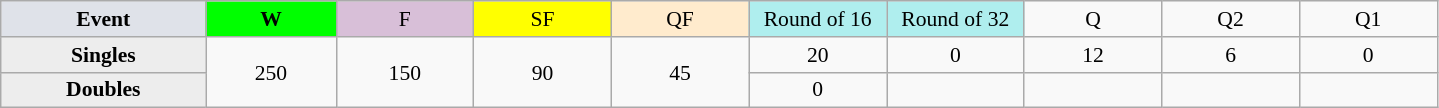<table class=wikitable style=font-size:90%;text-align:center>
<tr>
<td style="width:130px; background:#dfe2e9;"><strong>Event</strong></td>
<td style="width:80px; background:lime;"><strong>W</strong></td>
<td style="width:85px; background:thistle;">F</td>
<td style="width:85px; background:#ff0;">SF</td>
<td style="width:85px; background:#ffebcd;">QF</td>
<td style="width:85px; background:#afeeee;">Round of 16</td>
<td style="width:85px; background:#afeeee;">Round of 32</td>
<td width=85>Q</td>
<td width=85>Q2</td>
<td width=85>Q1</td>
</tr>
<tr>
<th style="background:#ededed;">Singles</th>
<td rowspan=2>250</td>
<td rowspan=2>150</td>
<td rowspan=2>90</td>
<td rowspan=2>45</td>
<td>20</td>
<td>0</td>
<td>12</td>
<td>6</td>
<td>0</td>
</tr>
<tr>
<th style="background:#ededed;">Doubles</th>
<td>0</td>
<td></td>
<td></td>
<td></td>
<td></td>
</tr>
</table>
